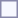<table style="border:1px solid #8888aa; background-color:#f7f8ff; padding:5px; font-size:95%; margin: 0px 12px 12px 0px;">
</table>
